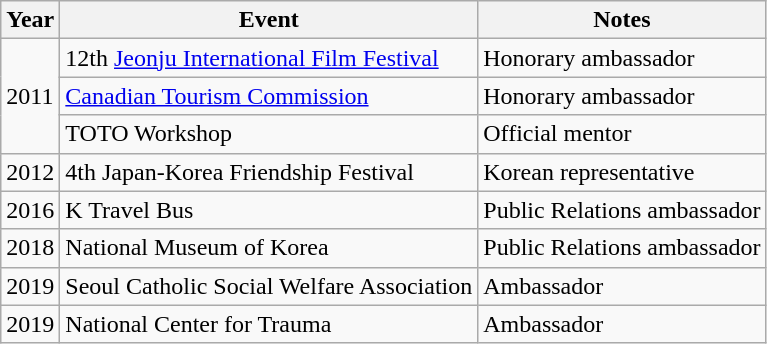<table class="wikitable">
<tr>
<th>Year</th>
<th>Event</th>
<th>Notes</th>
</tr>
<tr>
<td rowspan=3>2011</td>
<td>12th <a href='#'>Jeonju International Film Festival</a></td>
<td>Honorary ambassador</td>
</tr>
<tr>
<td><a href='#'>Canadian Tourism Commission</a></td>
<td>Honorary ambassador</td>
</tr>
<tr>
<td>TOTO Workshop</td>
<td>Official mentor</td>
</tr>
<tr>
<td>2012</td>
<td>4th Japan-Korea Friendship Festival</td>
<td>Korean representative</td>
</tr>
<tr>
<td>2016</td>
<td>K Travel Bus</td>
<td>Public Relations ambassador</td>
</tr>
<tr>
<td>2018</td>
<td>National Museum of Korea</td>
<td>Public Relations ambassador</td>
</tr>
<tr>
<td>2019</td>
<td>Seoul Catholic Social Welfare Association</td>
<td>Ambassador</td>
</tr>
<tr>
<td>2019</td>
<td>National Center for Trauma</td>
<td>Ambassador</td>
</tr>
</table>
